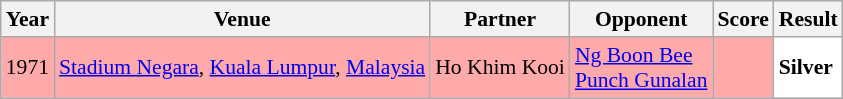<table class="sortable wikitable" style="font-size: 90%;">
<tr>
<th>Year</th>
<th>Venue</th>
<th>Partner</th>
<th>Opponent</th>
<th>Score</th>
<th>Result</th>
</tr>
<tr style="background:#FFAAAA">
<td align="center">1971</td>
<td align="left"><a href='#'>Stadium Negara</a>, <a href='#'>Kuala Lumpur</a>, <a href='#'>Malaysia</a></td>
<td align="left"> Ho Khim Kooi</td>
<td align="left"> <a href='#'>Ng Boon Bee</a><br> <a href='#'>Punch Gunalan</a></td>
<td align="left"></td>
<td style="text-align:left; background:white"> <strong>Silver</strong></td>
</tr>
</table>
